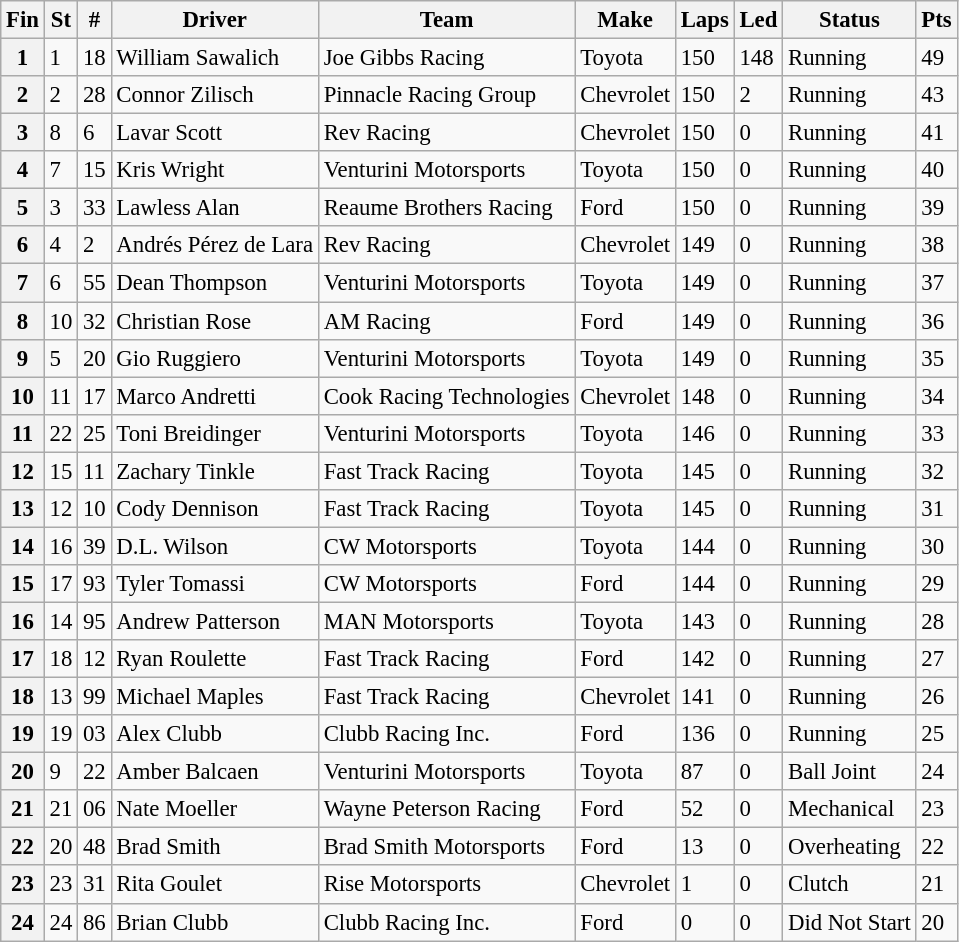<table class="wikitable" style="font-size: 95%;">
<tr>
<th>Fin</th>
<th>St</th>
<th>#</th>
<th>Driver</th>
<th>Team</th>
<th>Make</th>
<th>Laps</th>
<th>Led</th>
<th>Status</th>
<th>Pts</th>
</tr>
<tr>
<th>1</th>
<td>1</td>
<td>18</td>
<td>William Sawalich</td>
<td>Joe Gibbs Racing</td>
<td>Toyota</td>
<td>150</td>
<td>148</td>
<td>Running</td>
<td>49</td>
</tr>
<tr>
<th>2</th>
<td>2</td>
<td>28</td>
<td>Connor Zilisch</td>
<td>Pinnacle Racing Group</td>
<td>Chevrolet</td>
<td>150</td>
<td>2</td>
<td>Running</td>
<td>43</td>
</tr>
<tr>
<th>3</th>
<td>8</td>
<td>6</td>
<td>Lavar Scott</td>
<td>Rev Racing</td>
<td>Chevrolet</td>
<td>150</td>
<td>0</td>
<td>Running</td>
<td>41</td>
</tr>
<tr>
<th>4</th>
<td>7</td>
<td>15</td>
<td>Kris Wright</td>
<td>Venturini Motorsports</td>
<td>Toyota</td>
<td>150</td>
<td>0</td>
<td>Running</td>
<td>40</td>
</tr>
<tr>
<th>5</th>
<td>3</td>
<td>33</td>
<td>Lawless Alan</td>
<td>Reaume Brothers Racing</td>
<td>Ford</td>
<td>150</td>
<td>0</td>
<td>Running</td>
<td>39</td>
</tr>
<tr>
<th>6</th>
<td>4</td>
<td>2</td>
<td>Andrés Pérez de Lara</td>
<td>Rev Racing</td>
<td>Chevrolet</td>
<td>149</td>
<td>0</td>
<td>Running</td>
<td>38</td>
</tr>
<tr>
<th>7</th>
<td>6</td>
<td>55</td>
<td>Dean Thompson</td>
<td>Venturini Motorsports</td>
<td>Toyota</td>
<td>149</td>
<td>0</td>
<td>Running</td>
<td>37</td>
</tr>
<tr>
<th>8</th>
<td>10</td>
<td>32</td>
<td>Christian Rose</td>
<td>AM Racing</td>
<td>Ford</td>
<td>149</td>
<td>0</td>
<td>Running</td>
<td>36</td>
</tr>
<tr>
<th>9</th>
<td>5</td>
<td>20</td>
<td>Gio Ruggiero</td>
<td>Venturini Motorsports</td>
<td>Toyota</td>
<td>149</td>
<td>0</td>
<td>Running</td>
<td>35</td>
</tr>
<tr>
<th>10</th>
<td>11</td>
<td>17</td>
<td>Marco Andretti</td>
<td>Cook Racing Technologies</td>
<td>Chevrolet</td>
<td>148</td>
<td>0</td>
<td>Running</td>
<td>34</td>
</tr>
<tr>
<th>11</th>
<td>22</td>
<td>25</td>
<td>Toni Breidinger</td>
<td>Venturini Motorsports</td>
<td>Toyota</td>
<td>146</td>
<td>0</td>
<td>Running</td>
<td>33</td>
</tr>
<tr>
<th>12</th>
<td>15</td>
<td>11</td>
<td>Zachary Tinkle</td>
<td>Fast Track Racing</td>
<td>Toyota</td>
<td>145</td>
<td>0</td>
<td>Running</td>
<td>32</td>
</tr>
<tr>
<th>13</th>
<td>12</td>
<td>10</td>
<td>Cody Dennison</td>
<td>Fast Track Racing</td>
<td>Toyota</td>
<td>145</td>
<td>0</td>
<td>Running</td>
<td>31</td>
</tr>
<tr>
<th>14</th>
<td>16</td>
<td>39</td>
<td>D.L. Wilson</td>
<td>CW Motorsports</td>
<td>Toyota</td>
<td>144</td>
<td>0</td>
<td>Running</td>
<td>30</td>
</tr>
<tr>
<th>15</th>
<td>17</td>
<td>93</td>
<td>Tyler Tomassi</td>
<td>CW Motorsports</td>
<td>Ford</td>
<td>144</td>
<td>0</td>
<td>Running</td>
<td>29</td>
</tr>
<tr>
<th>16</th>
<td>14</td>
<td>95</td>
<td>Andrew Patterson</td>
<td>MAN Motorsports</td>
<td>Toyota</td>
<td>143</td>
<td>0</td>
<td>Running</td>
<td>28</td>
</tr>
<tr>
<th>17</th>
<td>18</td>
<td>12</td>
<td>Ryan Roulette</td>
<td>Fast Track Racing</td>
<td>Ford</td>
<td>142</td>
<td>0</td>
<td>Running</td>
<td>27</td>
</tr>
<tr>
<th>18</th>
<td>13</td>
<td>99</td>
<td>Michael Maples</td>
<td>Fast Track Racing</td>
<td>Chevrolet</td>
<td>141</td>
<td>0</td>
<td>Running</td>
<td>26</td>
</tr>
<tr>
<th>19</th>
<td>19</td>
<td>03</td>
<td>Alex Clubb</td>
<td>Clubb Racing Inc.</td>
<td>Ford</td>
<td>136</td>
<td>0</td>
<td>Running</td>
<td>25</td>
</tr>
<tr>
<th>20</th>
<td>9</td>
<td>22</td>
<td>Amber Balcaen</td>
<td>Venturini Motorsports</td>
<td>Toyota</td>
<td>87</td>
<td>0</td>
<td>Ball Joint</td>
<td>24</td>
</tr>
<tr>
<th>21</th>
<td>21</td>
<td>06</td>
<td>Nate Moeller</td>
<td>Wayne Peterson Racing</td>
<td>Ford</td>
<td>52</td>
<td>0</td>
<td>Mechanical</td>
<td>23</td>
</tr>
<tr>
<th>22</th>
<td>20</td>
<td>48</td>
<td>Brad Smith</td>
<td>Brad Smith Motorsports</td>
<td>Ford</td>
<td>13</td>
<td>0</td>
<td>Overheating</td>
<td>22</td>
</tr>
<tr>
<th>23</th>
<td>23</td>
<td>31</td>
<td>Rita Goulet</td>
<td>Rise Motorsports</td>
<td>Chevrolet</td>
<td>1</td>
<td>0</td>
<td>Clutch</td>
<td>21</td>
</tr>
<tr>
<th>24</th>
<td>24</td>
<td>86</td>
<td>Brian Clubb</td>
<td>Clubb Racing Inc.</td>
<td>Ford</td>
<td>0</td>
<td>0</td>
<td>Did Not Start</td>
<td>20</td>
</tr>
</table>
